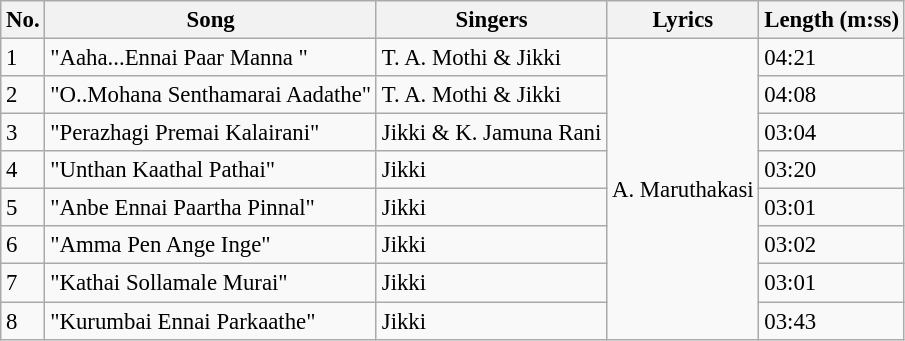<table class="wikitable" style="font-size:95%;">
<tr>
<th>No.</th>
<th>Song</th>
<th>Singers</th>
<th>Lyrics</th>
<th>Length (m:ss)</th>
</tr>
<tr>
<td>1</td>
<td>"Aaha...Ennai Paar Manna	"</td>
<td>T. A. Mothi & Jikki</td>
<td rowspan=8>A. Maruthakasi</td>
<td>04:21</td>
</tr>
<tr>
<td>2</td>
<td>"O..Mohana Senthamarai Aadathe"</td>
<td>T. A. Mothi & Jikki</td>
<td>04:08</td>
</tr>
<tr>
<td>3</td>
<td>"Perazhagi Premai Kalairani"</td>
<td>Jikki & K. Jamuna Rani</td>
<td>03:04</td>
</tr>
<tr>
<td>4</td>
<td>"Unthan Kaathal Pathai"</td>
<td>Jikki</td>
<td>03:20</td>
</tr>
<tr>
<td>5</td>
<td>"Anbe Ennai Paartha Pinnal"</td>
<td>Jikki</td>
<td>03:01</td>
</tr>
<tr>
<td>6</td>
<td>"Amma Pen Ange Inge"</td>
<td>Jikki</td>
<td>03:02</td>
</tr>
<tr>
<td>7</td>
<td>"Kathai Sollamale Murai"</td>
<td>Jikki</td>
<td>03:01</td>
</tr>
<tr>
<td>8</td>
<td>"Kurumbai Ennai Parkaathe"</td>
<td>Jikki</td>
<td>03:43</td>
</tr>
</table>
